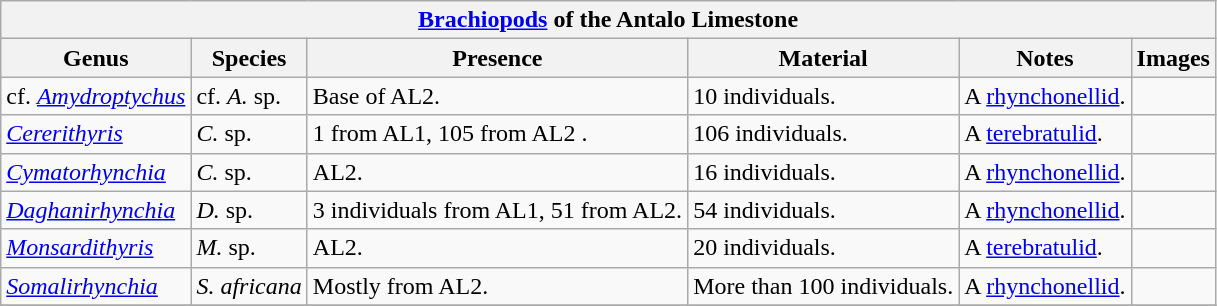<table class="wikitable" align="center">
<tr>
<th colspan="6" align="center"><strong><a href='#'>Brachiopods</a> of the Antalo Limestone</strong></th>
</tr>
<tr>
<th>Genus</th>
<th>Species</th>
<th>Presence</th>
<th><strong>Material</strong></th>
<th>Notes</th>
<th>Images</th>
</tr>
<tr>
<td>cf. <em><a href='#'>Amydroptychus</a></em></td>
<td>cf. <em>A.</em> sp.</td>
<td>Base of AL2.</td>
<td>10 individuals.</td>
<td>A <a href='#'>rhynchonellid</a>.</td>
<td></td>
</tr>
<tr>
<td><em><a href='#'>Cererithyris</a></em></td>
<td><em>C.</em> sp.</td>
<td>1 from AL1, 105 from AL2 .</td>
<td>106 individuals.</td>
<td>A <a href='#'>terebratulid</a>.</td>
<td></td>
</tr>
<tr>
<td><em><a href='#'>Cymatorhynchia</a></em></td>
<td><em>C.</em> sp.</td>
<td>AL2.</td>
<td>16 individuals.</td>
<td>A <a href='#'>rhynchonellid</a>.</td>
<td></td>
</tr>
<tr>
<td><em><a href='#'>Daghanirhynchia</a></em></td>
<td><em>D.</em> sp.</td>
<td>3 individuals from AL1, 51 from AL2.</td>
<td>54 individuals.</td>
<td>A <a href='#'>rhynchonellid</a>.</td>
<td></td>
</tr>
<tr>
<td><em><a href='#'>Monsardithyris</a></em></td>
<td><em>M.</em> sp.</td>
<td>AL2.</td>
<td>20 individuals.</td>
<td>A <a href='#'>terebratulid</a>.</td>
<td></td>
</tr>
<tr>
<td><em><a href='#'>Somalirhynchia</a></em></td>
<td><em>S. africana</em></td>
<td>Mostly from AL2.</td>
<td>More than 100 individuals.</td>
<td>A <a href='#'>rhynchonellid</a>.</td>
<td></td>
</tr>
<tr>
</tr>
</table>
